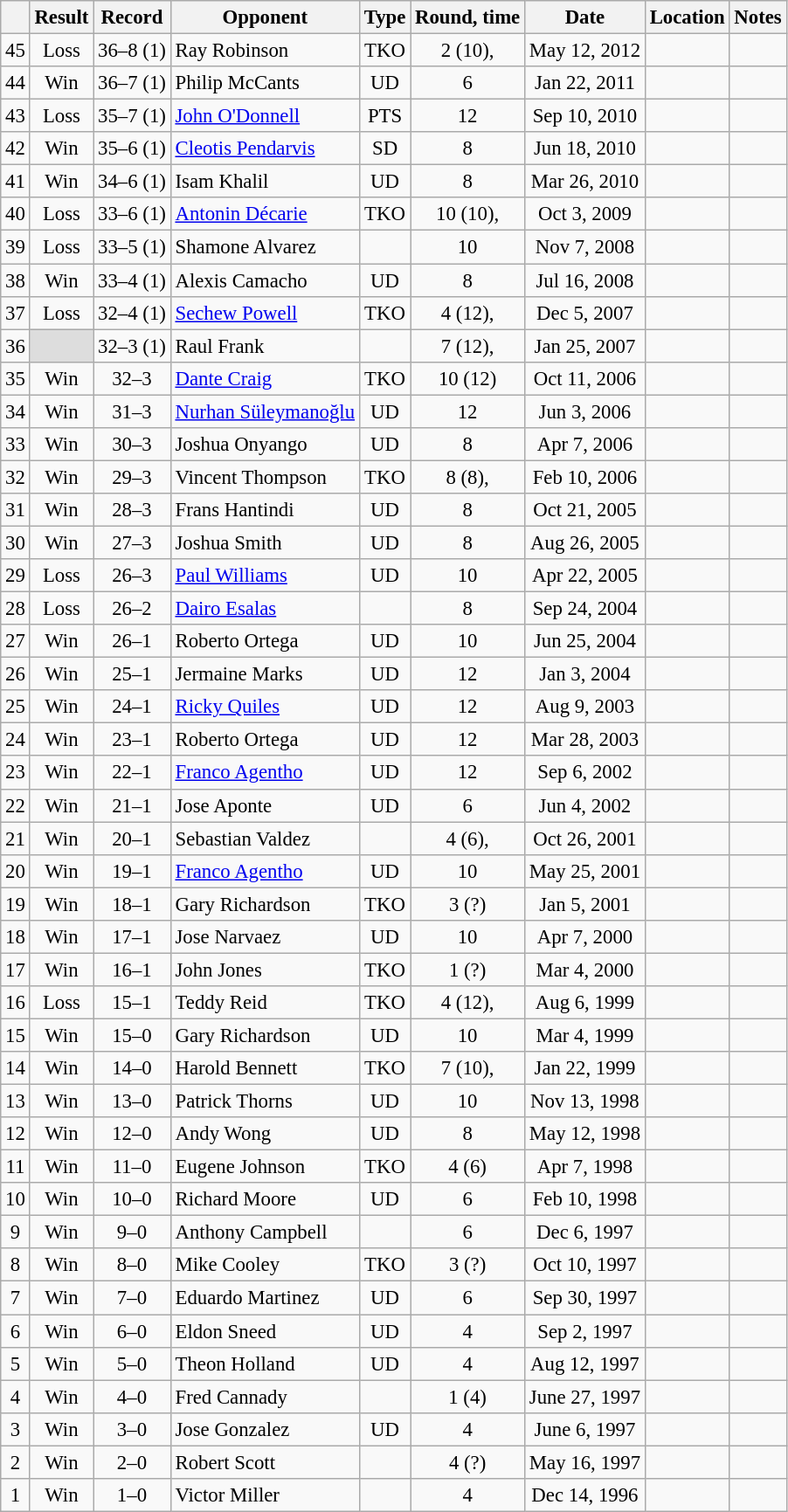<table class="wikitable" style="text-align:center; font-size:95%">
<tr>
<th></th>
<th>Result</th>
<th>Record</th>
<th>Opponent</th>
<th>Type</th>
<th>Round, time</th>
<th>Date</th>
<th>Location</th>
<th>Notes</th>
</tr>
<tr>
<td>45</td>
<td>Loss</td>
<td>36–8 (1)</td>
<td style="text-align:left;"> Ray Robinson</td>
<td>TKO</td>
<td>2 (10), </td>
<td>May 12, 2012</td>
<td style="text-align:left;"> </td>
<td style="text-align:left;"></td>
</tr>
<tr>
<td>44</td>
<td>Win</td>
<td>36–7 (1)</td>
<td style="text-align:left;"> Philip McCants</td>
<td>UD</td>
<td>6</td>
<td>Jan 22, 2011</td>
<td style="text-align:left;"> </td>
<td></td>
</tr>
<tr>
<td>43</td>
<td>Loss</td>
<td>35–7 (1)</td>
<td style="text-align:left;"> <a href='#'>John O'Donnell</a></td>
<td>PTS</td>
<td>12</td>
<td>Sep 10, 2010</td>
<td style="text-align:left;"> </td>
<td></td>
</tr>
<tr>
<td>42</td>
<td>Win</td>
<td>35–6 (1)</td>
<td style="text-align:left;"> <a href='#'>Cleotis Pendarvis</a></td>
<td>SD</td>
<td>8</td>
<td>Jun 18, 2010</td>
<td style="text-align:left;"> </td>
<td></td>
</tr>
<tr>
<td>41</td>
<td>Win</td>
<td>34–6 (1)</td>
<td style="text-align:left;"> Isam Khalil</td>
<td>UD</td>
<td>8</td>
<td>Mar 26, 2010</td>
<td style="text-align:left;"> </td>
<td></td>
</tr>
<tr>
<td>40</td>
<td>Loss</td>
<td>33–6 (1)</td>
<td style="text-align:left;"> <a href='#'>Antonin Décarie</a></td>
<td>TKO</td>
<td>10 (10), </td>
<td>Oct 3, 2009</td>
<td style="text-align:left;"> </td>
<td></td>
</tr>
<tr>
<td>39</td>
<td>Loss</td>
<td>33–5 (1)</td>
<td style="text-align:left;"> Shamone Alvarez</td>
<td></td>
<td>10</td>
<td>Nov 7, 2008</td>
<td style="text-align:left;"> </td>
<td></td>
</tr>
<tr>
<td>38</td>
<td>Win</td>
<td>33–4 (1)</td>
<td style="text-align:left;"> Alexis Camacho</td>
<td>UD</td>
<td>8</td>
<td>Jul 16, 2008</td>
<td style="text-align:left;"> </td>
<td></td>
</tr>
<tr>
<td>37</td>
<td>Loss</td>
<td>32–4 (1)</td>
<td style="text-align:left;"> <a href='#'>Sechew Powell</a></td>
<td>TKO</td>
<td>4 (12), </td>
<td>Dec 5, 2007</td>
<td style="text-align:left;"> </td>
<td></td>
</tr>
<tr>
<td>36</td>
<td style="background:#DDD"></td>
<td>32–3 (1)</td>
<td style="text-align:left;"> Raul Frank</td>
<td></td>
<td>7 (12), </td>
<td>Jan 25, 2007</td>
<td style="text-align:left;"> </td>
<td style="text-align:left;"></td>
</tr>
<tr>
<td>35</td>
<td>Win</td>
<td>32–3</td>
<td style="text-align:left;"> <a href='#'>Dante Craig</a></td>
<td>TKO</td>
<td>10 (12)</td>
<td>Oct 11, 2006</td>
<td style="text-align:left;"> </td>
<td style="text-align:left;"></td>
</tr>
<tr>
<td>34</td>
<td>Win</td>
<td>31–3</td>
<td style="text-align:left;"> <a href='#'>Nurhan Süleymanoğlu</a></td>
<td>UD</td>
<td>12</td>
<td>Jun 3, 2006</td>
<td style="text-align:left;"> </td>
<td style="text-align:left;"></td>
</tr>
<tr>
<td>33</td>
<td>Win</td>
<td>30–3</td>
<td style="text-align:left;"> Joshua Onyango</td>
<td>UD</td>
<td>8</td>
<td>Apr 7, 2006</td>
<td style="text-align:left;"> </td>
<td></td>
</tr>
<tr>
<td>32</td>
<td>Win</td>
<td>29–3</td>
<td style="text-align:left;"> Vincent Thompson</td>
<td>TKO</td>
<td>8 (8), </td>
<td>Feb 10, 2006</td>
<td style="text-align:left;"> </td>
<td></td>
</tr>
<tr>
<td>31</td>
<td>Win</td>
<td>28–3</td>
<td style="text-align:left;"> Frans Hantindi</td>
<td>UD</td>
<td>8</td>
<td>Oct 21, 2005</td>
<td style="text-align:left;"> </td>
<td></td>
</tr>
<tr>
<td>30</td>
<td>Win</td>
<td>27–3</td>
<td style="text-align:left;"> Joshua Smith</td>
<td>UD</td>
<td>8</td>
<td>Aug 26, 2005</td>
<td style="text-align:left;"> </td>
<td></td>
</tr>
<tr>
<td>29</td>
<td>Loss</td>
<td>26–3</td>
<td style="text-align:left;"> <a href='#'>Paul Williams</a></td>
<td>UD</td>
<td>10</td>
<td>Apr 22, 2005</td>
<td style="text-align:left;"> </td>
<td></td>
</tr>
<tr>
<td>28</td>
<td>Loss</td>
<td>26–2</td>
<td style="text-align:left;"> <a href='#'>Dairo Esalas</a></td>
<td></td>
<td>8</td>
<td>Sep 24, 2004</td>
<td style="text-align:left;"> </td>
<td></td>
</tr>
<tr>
<td>27</td>
<td>Win</td>
<td>26–1</td>
<td style="text-align:left;"> Roberto Ortega</td>
<td>UD</td>
<td>10</td>
<td>Jun 25, 2004</td>
<td style="text-align:left;"> </td>
<td></td>
</tr>
<tr>
<td>26</td>
<td>Win</td>
<td>25–1</td>
<td style="text-align:left;"> Jermaine Marks</td>
<td>UD</td>
<td>12</td>
<td>Jan 3, 2004</td>
<td style="text-align:left;"> </td>
<td style="text-align:left;"></td>
</tr>
<tr>
<td>25</td>
<td>Win</td>
<td>24–1</td>
<td style="text-align:left;"> <a href='#'>Ricky Quiles</a></td>
<td>UD</td>
<td>12</td>
<td>Aug 9, 2003</td>
<td style="text-align:left;"> </td>
<td style="text-align:left;"></td>
</tr>
<tr>
<td>24</td>
<td>Win</td>
<td>23–1</td>
<td style="text-align:left;"> Roberto Ortega</td>
<td>UD</td>
<td>12</td>
<td>Mar 28, 2003</td>
<td style="text-align:left;"> </td>
<td style="text-align:left;"></td>
</tr>
<tr>
<td>23</td>
<td>Win</td>
<td>22–1</td>
<td style="text-align:left;"> <a href='#'>Franco Agentho</a></td>
<td>UD</td>
<td>12</td>
<td>Sep 6, 2002</td>
<td style="text-align:left;"> </td>
<td style="text-align:left;"></td>
</tr>
<tr>
<td>22</td>
<td>Win</td>
<td>21–1</td>
<td style="text-align:left;"> Jose Aponte</td>
<td>UD</td>
<td>6</td>
<td>Jun 4, 2002</td>
<td style="text-align:left;"> </td>
<td></td>
</tr>
<tr>
<td>21</td>
<td>Win</td>
<td>20–1</td>
<td style="text-align:left;"> Sebastian Valdez</td>
<td></td>
<td>4 (6), </td>
<td>Oct 26, 2001</td>
<td style="text-align:left;"> </td>
<td style="text-align:left;"></td>
</tr>
<tr>
<td>20</td>
<td>Win</td>
<td>19–1</td>
<td style="text-align:left;"> <a href='#'>Franco Agentho</a></td>
<td>UD</td>
<td>10</td>
<td>May 25, 2001</td>
<td style="text-align:left;"> </td>
<td></td>
</tr>
<tr>
<td>19</td>
<td>Win</td>
<td>18–1</td>
<td style="text-align:left;"> Gary Richardson</td>
<td>TKO</td>
<td>3 (?)</td>
<td>Jan 5, 2001</td>
<td style="text-align:left;"> </td>
<td></td>
</tr>
<tr>
<td>18</td>
<td>Win</td>
<td>17–1</td>
<td style="text-align:left;"> Jose Narvaez</td>
<td>UD</td>
<td>10</td>
<td>Apr 7, 2000</td>
<td style="text-align:left;"> </td>
<td></td>
</tr>
<tr>
<td>17</td>
<td>Win</td>
<td>16–1</td>
<td style="text-align:left;"> John Jones</td>
<td>TKO</td>
<td>1 (?)</td>
<td>Mar 4, 2000</td>
<td style="text-align:left;"> </td>
<td></td>
</tr>
<tr>
<td>16</td>
<td>Loss</td>
<td>15–1</td>
<td style="text-align:left;"> Teddy Reid</td>
<td>TKO</td>
<td>4 (12), </td>
<td>Aug 6, 1999</td>
<td style="text-align:left;"> </td>
<td style="text-align:left;"></td>
</tr>
<tr>
<td>15</td>
<td>Win</td>
<td>15–0</td>
<td style="text-align:left;"> Gary Richardson</td>
<td>UD</td>
<td>10</td>
<td>Mar 4, 1999</td>
<td style="text-align:left;"> </td>
<td></td>
</tr>
<tr>
<td>14</td>
<td>Win</td>
<td>14–0</td>
<td style="text-align:left;"> Harold Bennett</td>
<td>TKO</td>
<td>7 (10), </td>
<td>Jan 22, 1999</td>
<td style="text-align:left;"> </td>
<td></td>
</tr>
<tr>
<td>13</td>
<td>Win</td>
<td>13–0</td>
<td style="text-align:left;"> Patrick Thorns</td>
<td>UD</td>
<td>10</td>
<td>Nov 13, 1998</td>
<td style="text-align:left;"> </td>
<td></td>
</tr>
<tr>
<td>12</td>
<td>Win</td>
<td>12–0</td>
<td style="text-align:left;"> Andy Wong</td>
<td>UD</td>
<td>8</td>
<td>May 12, 1998</td>
<td style="text-align:left;"> </td>
<td></td>
</tr>
<tr>
<td>11</td>
<td>Win</td>
<td>11–0</td>
<td style="text-align:left;"> Eugene Johnson</td>
<td>TKO</td>
<td>4 (6)</td>
<td>Apr 7, 1998</td>
<td style="text-align:left;"> </td>
<td></td>
</tr>
<tr>
<td>10</td>
<td>Win</td>
<td>10–0</td>
<td style="text-align:left;"> Richard Moore</td>
<td>UD</td>
<td>6</td>
<td>Feb 10, 1998</td>
<td style="text-align:left;"> </td>
<td></td>
</tr>
<tr>
<td>9</td>
<td>Win</td>
<td>9–0</td>
<td style="text-align:left;"> Anthony Campbell</td>
<td></td>
<td>6</td>
<td>Dec 6, 1997</td>
<td style="text-align:left;"> </td>
<td></td>
</tr>
<tr>
<td>8</td>
<td>Win</td>
<td>8–0</td>
<td style="text-align:left;"> Mike Cooley</td>
<td>TKO</td>
<td>3 (?)</td>
<td>Oct 10, 1997</td>
<td style="text-align:left;"> </td>
<td></td>
</tr>
<tr>
<td>7</td>
<td>Win</td>
<td>7–0</td>
<td style="text-align:left;"> Eduardo Martinez</td>
<td>UD</td>
<td>6</td>
<td>Sep 30, 1997</td>
<td style="text-align:left;"> </td>
<td></td>
</tr>
<tr>
<td>6</td>
<td>Win</td>
<td>6–0</td>
<td style="text-align:left;"> Eldon Sneed</td>
<td>UD</td>
<td>4</td>
<td>Sep 2, 1997</td>
<td style="text-align:left;"> </td>
<td></td>
</tr>
<tr>
<td>5</td>
<td>Win</td>
<td>5–0</td>
<td style="text-align:left;"> Theon Holland</td>
<td>UD</td>
<td>4</td>
<td>Aug 12, 1997</td>
<td style="text-align:left;"> </td>
<td></td>
</tr>
<tr>
<td>4</td>
<td>Win</td>
<td>4–0</td>
<td style="text-align:left;"> Fred Cannady</td>
<td></td>
<td>1 (4)</td>
<td>June 27, 1997</td>
<td style="text-align:left;"> </td>
<td></td>
</tr>
<tr>
<td>3</td>
<td>Win</td>
<td>3–0</td>
<td style="text-align:left;"> Jose Gonzalez</td>
<td>UD</td>
<td>4</td>
<td>June 6, 1997</td>
<td style="text-align:left;"> </td>
<td></td>
</tr>
<tr>
<td>2</td>
<td>Win</td>
<td>2–0</td>
<td style="text-align:left;"> Robert Scott</td>
<td></td>
<td>4 (?)</td>
<td>May 16, 1997</td>
<td style="text-align:left;"> </td>
<td></td>
</tr>
<tr>
<td>1</td>
<td>Win</td>
<td>1–0</td>
<td style="text-align:left;"> Victor Miller</td>
<td></td>
<td>4</td>
<td>Dec 14, 1996</td>
<td style="text-align:left;"> </td>
<td></td>
</tr>
</table>
